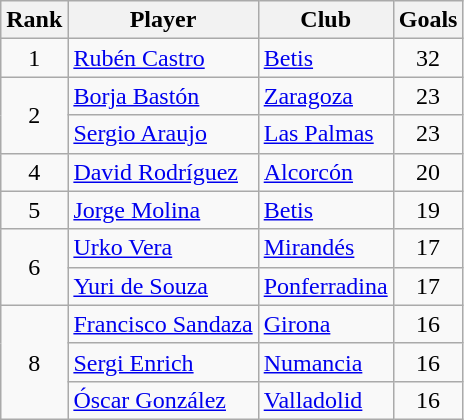<table class="wikitable" style="text-align:center">
<tr>
<th>Rank</th>
<th>Player</th>
<th>Club</th>
<th>Goals</th>
</tr>
<tr>
<td>1</td>
<td align="left"> <a href='#'>Rubén Castro</a></td>
<td align="left"><a href='#'>Betis</a></td>
<td>32</td>
</tr>
<tr>
<td rowspan=2>2</td>
<td align="left"> <a href='#'>Borja Bastón</a></td>
<td align="left"><a href='#'>Zaragoza</a></td>
<td>23</td>
</tr>
<tr>
<td align="left"> <a href='#'>Sergio Araujo</a></td>
<td align="left"><a href='#'>Las Palmas</a></td>
<td>23</td>
</tr>
<tr>
<td>4</td>
<td align="left"> <a href='#'>David Rodríguez</a></td>
<td align="left"><a href='#'>Alcorcón</a></td>
<td>20</td>
</tr>
<tr>
<td>5</td>
<td align="left"> <a href='#'>Jorge Molina</a></td>
<td align="left"><a href='#'>Betis</a></td>
<td>19</td>
</tr>
<tr>
<td rowspan=2>6</td>
<td align="left"> <a href='#'>Urko Vera</a></td>
<td align="left"><a href='#'>Mirandés</a></td>
<td>17</td>
</tr>
<tr>
<td align="left"> <a href='#'>Yuri de Souza</a></td>
<td align="left"><a href='#'>Ponferradina</a></td>
<td>17</td>
</tr>
<tr>
<td rowspan=3>8</td>
<td align="left"> <a href='#'>Francisco Sandaza</a></td>
<td align="left"><a href='#'>Girona</a></td>
<td>16</td>
</tr>
<tr>
<td align="left"> <a href='#'>Sergi Enrich</a></td>
<td align="left"><a href='#'>Numancia</a></td>
<td>16</td>
</tr>
<tr>
<td align="left"> <a href='#'>Óscar González</a></td>
<td align="left"><a href='#'>Valladolid</a></td>
<td>16</td>
</tr>
</table>
